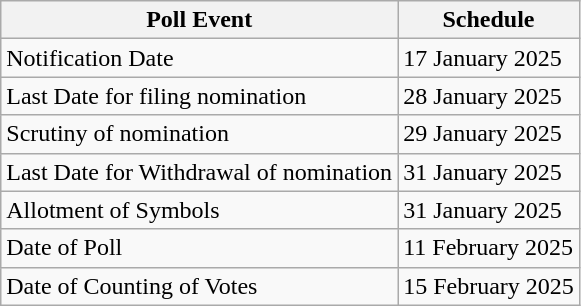<table class="wikitable">
<tr>
<th>Poll Event</th>
<th>Schedule</th>
</tr>
<tr>
<td>Notification Date</td>
<td>17 January 2025</td>
</tr>
<tr>
<td>Last Date for filing nomination</td>
<td>28 January 2025</td>
</tr>
<tr>
<td>Scrutiny of nomination</td>
<td>29 January 2025</td>
</tr>
<tr>
<td>Last Date for Withdrawal of nomination</td>
<td>31 January 2025</td>
</tr>
<tr>
<td>Allotment of Symbols</td>
<td>31 January 2025</td>
</tr>
<tr>
<td>Date of Poll</td>
<td>11 February 2025</td>
</tr>
<tr>
<td>Date of Counting of Votes</td>
<td>15 February 2025</td>
</tr>
</table>
